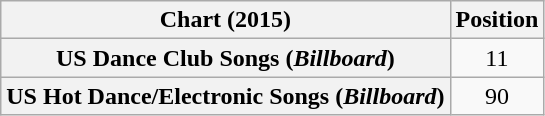<table class="wikitable plainrowheaders sortable" style="text-align:center">
<tr>
<th scope="col">Chart (2015)</th>
<th scope="col">Position</th>
</tr>
<tr>
<th scope="row">US Dance Club Songs (<em>Billboard</em>)</th>
<td>11</td>
</tr>
<tr>
<th scope="row">US Hot Dance/Electronic Songs (<em>Billboard</em>)</th>
<td>90</td>
</tr>
</table>
